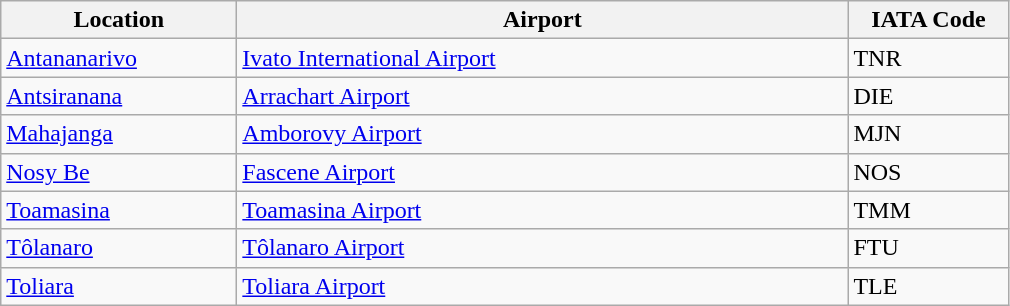<table class="wikitable">
<tr>
<th scope="col" style="width:150px;"><strong>Location</strong></th>
<th scope="col" style="width:400px;"><strong>Airport</strong></th>
<th scope="col" style="width:100px;"><strong>IATA Code</strong></th>
</tr>
<tr>
<td><a href='#'>Antananarivo</a></td>
<td><a href='#'>Ivato International Airport</a></td>
<td>TNR</td>
</tr>
<tr>
<td><a href='#'>Antsiranana</a></td>
<td><a href='#'>Arrachart Airport</a></td>
<td>DIE</td>
</tr>
<tr>
<td><a href='#'>Mahajanga</a></td>
<td><a href='#'>Amborovy Airport</a></td>
<td>MJN</td>
</tr>
<tr>
<td><a href='#'>Nosy Be</a></td>
<td><a href='#'>Fascene Airport</a></td>
<td>NOS</td>
</tr>
<tr>
<td><a href='#'>Toamasina</a></td>
<td><a href='#'>Toamasina Airport</a></td>
<td>TMM</td>
</tr>
<tr>
<td><a href='#'>Tôlanaro</a></td>
<td><a href='#'>Tôlanaro Airport</a></td>
<td>FTU</td>
</tr>
<tr>
<td><a href='#'>Toliara</a></td>
<td><a href='#'>Toliara Airport</a></td>
<td>TLE</td>
</tr>
</table>
